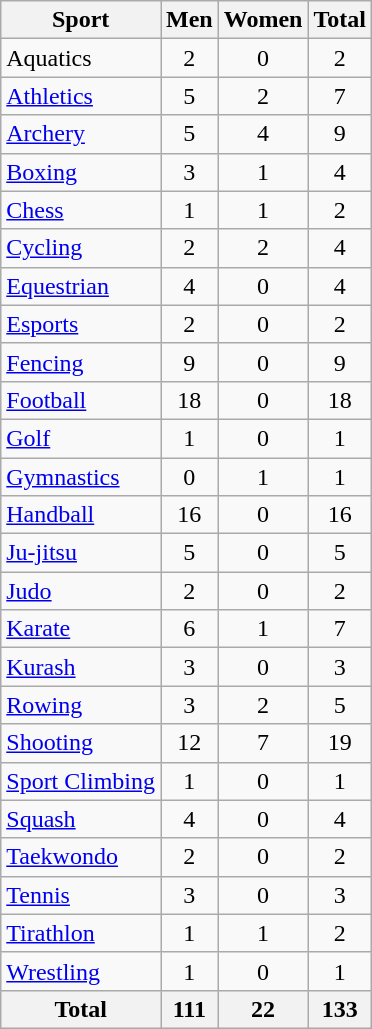<table class="wikitable"style="text-align:center;">
<tr>
<th>Sport</th>
<th>Men</th>
<th>Women</th>
<th>Total</th>
</tr>
<tr>
<td align="left">Aquatics</td>
<td>2</td>
<td>0</td>
<td>2</td>
</tr>
<tr>
<td align="left"><a href='#'>Athletics</a></td>
<td>5</td>
<td>2</td>
<td>7</td>
</tr>
<tr>
<td align="left"><a href='#'>Archery</a></td>
<td>5</td>
<td>4</td>
<td>9</td>
</tr>
<tr>
<td align="left"><a href='#'>Boxing</a></td>
<td>3</td>
<td>1</td>
<td>4</td>
</tr>
<tr>
<td align="left"><a href='#'>Chess</a></td>
<td>1</td>
<td>1</td>
<td>2</td>
</tr>
<tr>
<td align="left"><a href='#'>Cycling</a></td>
<td>2</td>
<td>2</td>
<td>4</td>
</tr>
<tr>
<td align="left"><a href='#'>Equestrian</a></td>
<td>4</td>
<td>0</td>
<td>4</td>
</tr>
<tr>
<td align="left"><a href='#'>Esports</a></td>
<td>2</td>
<td>0</td>
<td>2</td>
</tr>
<tr>
<td align="left"><a href='#'>Fencing</a></td>
<td>9</td>
<td>0</td>
<td>9</td>
</tr>
<tr>
<td align="left"><a href='#'>Football</a></td>
<td>18</td>
<td>0</td>
<td>18</td>
</tr>
<tr>
<td align="left"><a href='#'>Golf</a></td>
<td>1</td>
<td>0</td>
<td>1</td>
</tr>
<tr>
<td align="left"><a href='#'>Gymnastics</a></td>
<td>0</td>
<td>1</td>
<td>1</td>
</tr>
<tr>
<td align="left"><a href='#'>Handball</a></td>
<td>16</td>
<td>0</td>
<td>16</td>
</tr>
<tr>
<td align="left"><a href='#'>Ju-jitsu</a></td>
<td>5</td>
<td>0</td>
<td>5</td>
</tr>
<tr>
<td align="left"><a href='#'>Judo</a></td>
<td>2</td>
<td>0</td>
<td>2</td>
</tr>
<tr>
<td align="left"><a href='#'>Karate</a></td>
<td>6</td>
<td>1</td>
<td>7</td>
</tr>
<tr>
<td align="left"><a href='#'>Kurash</a></td>
<td>3</td>
<td>0</td>
<td>3</td>
</tr>
<tr>
<td align="left"><a href='#'>Rowing</a></td>
<td>3</td>
<td>2</td>
<td>5</td>
</tr>
<tr>
<td align="left"><a href='#'>Shooting</a></td>
<td>12</td>
<td>7</td>
<td>19</td>
</tr>
<tr>
<td align="left"><a href='#'>Sport Climbing</a></td>
<td>1</td>
<td>0</td>
<td>1</td>
</tr>
<tr>
<td align="left"><a href='#'>Squash</a></td>
<td>4</td>
<td>0</td>
<td>4</td>
</tr>
<tr>
<td align="left"><a href='#'>Taekwondo</a></td>
<td>2</td>
<td>0</td>
<td>2</td>
</tr>
<tr>
<td align="left"><a href='#'>Tennis</a></td>
<td>3</td>
<td>0</td>
<td>3</td>
</tr>
<tr>
<td align="left"><a href='#'>Tirathlon</a></td>
<td>1</td>
<td>1</td>
<td>2</td>
</tr>
<tr>
<td align="left"><a href='#'>Wrestling</a></td>
<td>1</td>
<td>0</td>
<td>1</td>
</tr>
<tr class="sortbottom">
<th>Total</th>
<th>111</th>
<th>22</th>
<th>133</th>
</tr>
</table>
